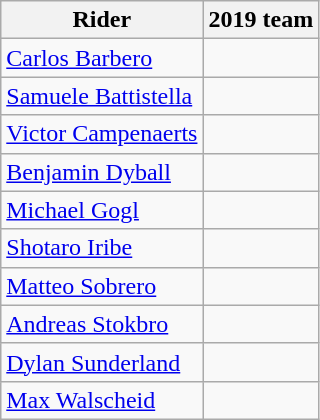<table class="wikitable">
<tr>
<th>Rider</th>
<th>2019 team</th>
</tr>
<tr>
<td><a href='#'>Carlos Barbero</a></td>
<td></td>
</tr>
<tr>
<td><a href='#'>Samuele Battistella</a></td>
<td></td>
</tr>
<tr>
<td><a href='#'>Victor Campenaerts</a></td>
<td></td>
</tr>
<tr>
<td><a href='#'>Benjamin Dyball</a></td>
<td></td>
</tr>
<tr>
<td><a href='#'>Michael Gogl</a></td>
<td></td>
</tr>
<tr>
<td><a href='#'>Shotaro Iribe</a></td>
<td></td>
</tr>
<tr>
<td><a href='#'>Matteo Sobrero</a></td>
<td></td>
</tr>
<tr>
<td><a href='#'>Andreas Stokbro</a></td>
<td></td>
</tr>
<tr>
<td><a href='#'>Dylan Sunderland</a></td>
<td></td>
</tr>
<tr>
<td><a href='#'>Max Walscheid</a></td>
<td></td>
</tr>
</table>
